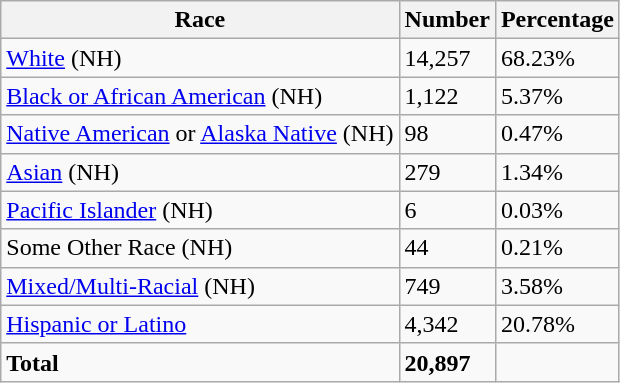<table class="wikitable">
<tr>
<th>Race</th>
<th>Number</th>
<th>Percentage</th>
</tr>
<tr>
<td><a href='#'>White</a> (NH)</td>
<td>14,257</td>
<td>68.23%</td>
</tr>
<tr>
<td><a href='#'>Black or African American</a> (NH)</td>
<td>1,122</td>
<td>5.37%</td>
</tr>
<tr>
<td><a href='#'>Native American</a> or <a href='#'>Alaska Native</a> (NH)</td>
<td>98</td>
<td>0.47%</td>
</tr>
<tr>
<td><a href='#'>Asian</a> (NH)</td>
<td>279</td>
<td>1.34%</td>
</tr>
<tr>
<td><a href='#'>Pacific Islander</a> (NH)</td>
<td>6</td>
<td>0.03%</td>
</tr>
<tr>
<td>Some Other Race (NH)</td>
<td>44</td>
<td>0.21%</td>
</tr>
<tr>
<td><a href='#'>Mixed/Multi-Racial</a> (NH)</td>
<td>749</td>
<td>3.58%</td>
</tr>
<tr>
<td><a href='#'>Hispanic or Latino</a></td>
<td>4,342</td>
<td>20.78%</td>
</tr>
<tr>
<td><strong>Total</strong></td>
<td><strong>20,897</strong></td>
<td></td>
</tr>
</table>
